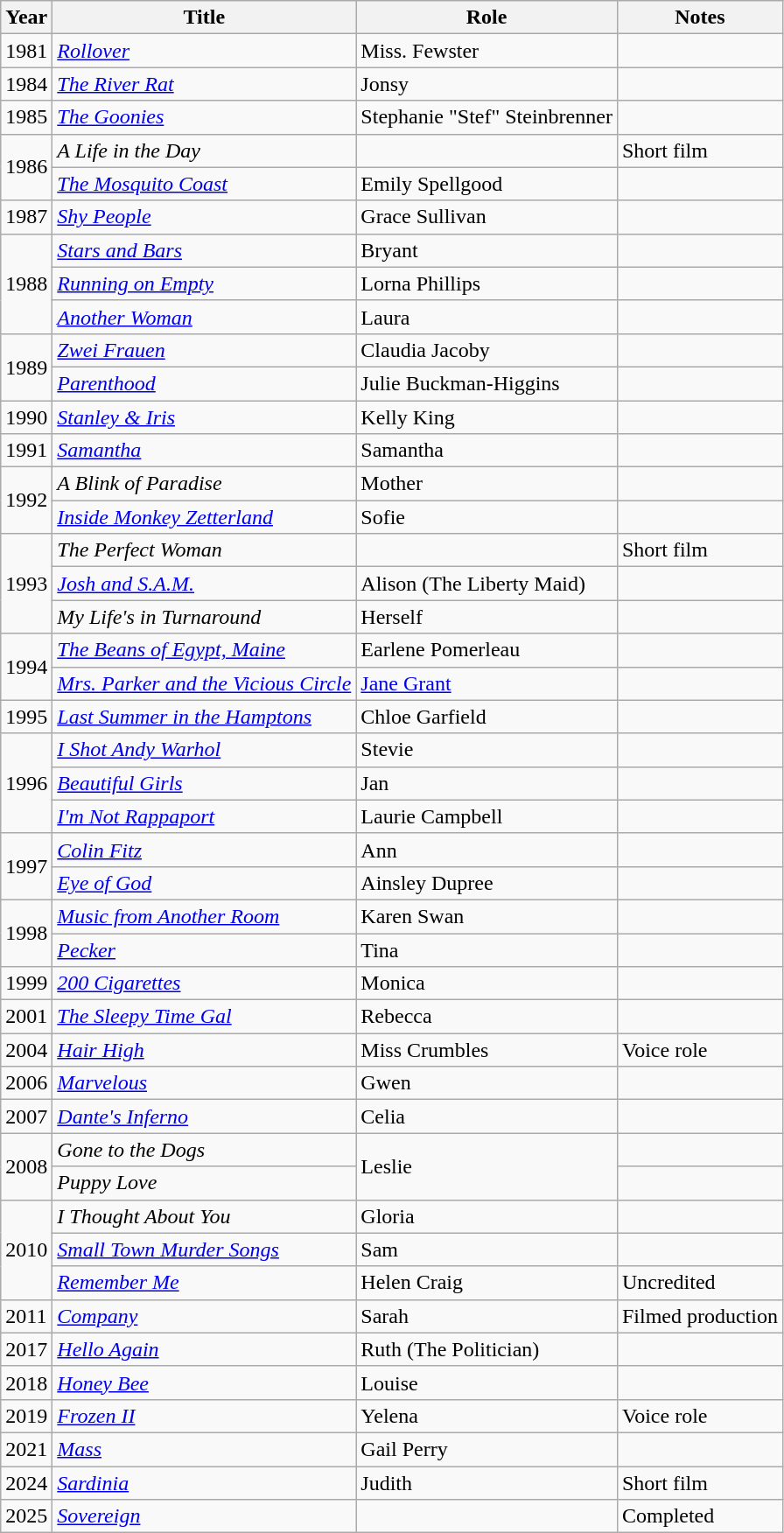<table class="wikitable plainrowheaders sortable">
<tr>
<th scope="col">Year</th>
<th scope="col">Title</th>
<th scope="col">Role</th>
<th class="unsortable">Notes</th>
</tr>
<tr>
<td>1981</td>
<td><em><a href='#'>Rollover</a></em></td>
<td>Miss. Fewster</td>
<td></td>
</tr>
<tr>
<td>1984</td>
<td><em><a href='#'>The River Rat</a></em></td>
<td>Jonsy</td>
<td></td>
</tr>
<tr>
<td>1985</td>
<td><em><a href='#'>The Goonies</a></em></td>
<td>Stephanie "Stef" Steinbrenner</td>
<td></td>
</tr>
<tr>
<td rowspan="2">1986</td>
<td><em>A Life in the Day</em></td>
<td></td>
<td>Short film</td>
</tr>
<tr>
<td><em><a href='#'>The Mosquito Coast</a></em></td>
<td>Emily Spellgood</td>
<td></td>
</tr>
<tr>
<td>1987</td>
<td><em><a href='#'>Shy People</a></em></td>
<td>Grace Sullivan</td>
<td></td>
</tr>
<tr>
<td rowspan="3">1988</td>
<td><em><a href='#'>Stars and Bars</a></em></td>
<td>Bryant</td>
<td></td>
</tr>
<tr>
<td><em><a href='#'>Running on Empty</a></em></td>
<td>Lorna Phillips</td>
<td></td>
</tr>
<tr>
<td><em><a href='#'>Another Woman</a></em></td>
<td>Laura</td>
<td></td>
</tr>
<tr>
<td rowspan="2">1989</td>
<td><em><a href='#'>Zwei Frauen</a></em></td>
<td>Claudia Jacoby</td>
<td></td>
</tr>
<tr>
<td><em><a href='#'>Parenthood</a></em></td>
<td>Julie Buckman-Higgins</td>
<td></td>
</tr>
<tr>
<td>1990</td>
<td><em><a href='#'>Stanley & Iris</a></em></td>
<td>Kelly King</td>
<td></td>
</tr>
<tr>
<td>1991</td>
<td><em><a href='#'>Samantha</a></em></td>
<td>Samantha</td>
<td></td>
</tr>
<tr>
<td rowspan="2">1992</td>
<td><em>A Blink of Paradise</em></td>
<td>Mother</td>
<td></td>
</tr>
<tr>
<td><em><a href='#'>Inside Monkey Zetterland</a></em></td>
<td>Sofie</td>
<td></td>
</tr>
<tr>
<td rowspan="3">1993</td>
<td><em>The Perfect Woman</em></td>
<td></td>
<td>Short film</td>
</tr>
<tr>
<td><em><a href='#'>Josh and S.A.M.</a></em></td>
<td>Alison (The Liberty Maid)</td>
<td></td>
</tr>
<tr>
<td><em>My Life's in Turnaround</em></td>
<td>Herself</td>
<td></td>
</tr>
<tr>
<td rowspan="2">1994</td>
<td><em><a href='#'>The Beans of Egypt, Maine</a></em></td>
<td>Earlene Pomerleau</td>
<td></td>
</tr>
<tr>
<td><em><a href='#'>Mrs. Parker and the Vicious Circle</a></em></td>
<td><a href='#'>Jane Grant</a></td>
<td></td>
</tr>
<tr>
<td>1995</td>
<td><em><a href='#'>Last Summer in the Hamptons</a></em></td>
<td>Chloe Garfield</td>
<td></td>
</tr>
<tr>
<td rowspan="3">1996</td>
<td><em><a href='#'>I Shot Andy Warhol</a></em></td>
<td>Stevie</td>
<td></td>
</tr>
<tr>
<td><em><a href='#'>Beautiful Girls</a></em></td>
<td>Jan</td>
<td></td>
</tr>
<tr>
<td><em><a href='#'>I'm Not Rappaport</a></em></td>
<td>Laurie Campbell</td>
<td></td>
</tr>
<tr>
<td rowspan="2">1997</td>
<td><em><a href='#'>Colin Fitz</a></em></td>
<td>Ann</td>
<td></td>
</tr>
<tr>
<td><em><a href='#'>Eye of God</a></em></td>
<td>Ainsley Dupree</td>
<td></td>
</tr>
<tr>
<td rowspan="2">1998</td>
<td><em><a href='#'>Music from Another Room</a></em></td>
<td>Karen Swan</td>
<td></td>
</tr>
<tr>
<td><em><a href='#'>Pecker</a></em></td>
<td>Tina</td>
<td></td>
</tr>
<tr>
<td>1999</td>
<td><em><a href='#'>200 Cigarettes</a></em></td>
<td>Monica</td>
<td></td>
</tr>
<tr>
<td>2001</td>
<td><em><a href='#'>The Sleepy Time Gal</a></em></td>
<td>Rebecca</td>
<td></td>
</tr>
<tr>
<td>2004</td>
<td><em><a href='#'>Hair High</a></em></td>
<td>Miss Crumbles</td>
<td>Voice role</td>
</tr>
<tr>
<td>2006</td>
<td><em><a href='#'>Marvelous</a></em></td>
<td>Gwen</td>
<td></td>
</tr>
<tr>
<td>2007</td>
<td><em><a href='#'>Dante's Inferno</a></em></td>
<td>Celia</td>
<td></td>
</tr>
<tr>
<td rowspan="2">2008</td>
<td><em>Gone to the Dogs</em></td>
<td rowspan="2">Leslie</td>
<td></td>
</tr>
<tr>
<td><em>Puppy Love</em></td>
<td></td>
</tr>
<tr>
<td rowspan="3">2010</td>
<td><em>I Thought About You</em></td>
<td>Gloria</td>
<td></td>
</tr>
<tr>
<td><em><a href='#'>Small Town Murder Songs</a></em></td>
<td>Sam</td>
<td></td>
</tr>
<tr>
<td><em><a href='#'>Remember Me</a></em></td>
<td>Helen Craig</td>
<td>Uncredited</td>
</tr>
<tr>
<td>2011</td>
<td><em><a href='#'>Company</a></em></td>
<td>Sarah</td>
<td>Filmed production</td>
</tr>
<tr>
<td>2017</td>
<td><em><a href='#'>Hello Again</a></em></td>
<td>Ruth (The Politician)</td>
<td></td>
</tr>
<tr>
<td>2018</td>
<td><em><a href='#'>Honey Bee</a></em></td>
<td>Louise</td>
<td></td>
</tr>
<tr>
<td>2019</td>
<td><em><a href='#'>Frozen II</a></em></td>
<td>Yelena</td>
<td>Voice role</td>
</tr>
<tr>
<td>2021</td>
<td><em><a href='#'>Mass</a></em></td>
<td>Gail Perry</td>
<td></td>
</tr>
<tr>
<td>2024</td>
<td><a href='#'><em>Sardinia</em></a></td>
<td>Judith</td>
<td>Short film</td>
</tr>
<tr>
<td>2025</td>
<td><em><a href='#'>Sovereign</a></em></td>
<td></td>
<td>Completed</td>
</tr>
</table>
